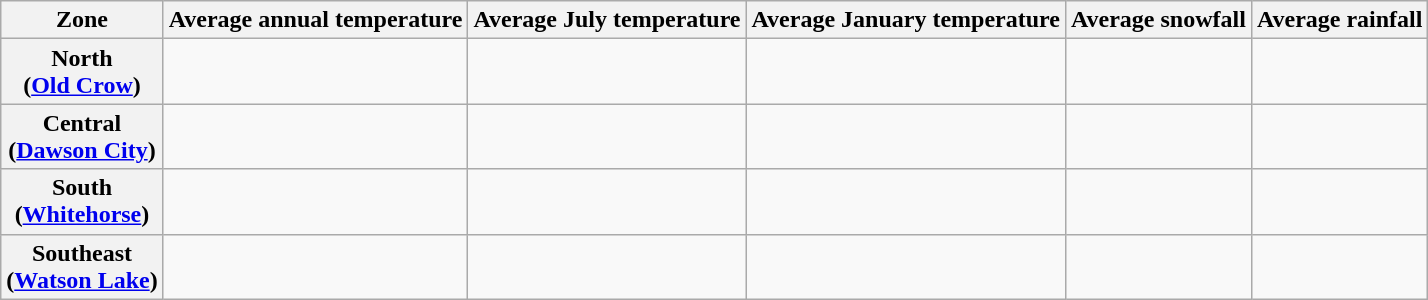<table class="wikitable">
<tr>
<th>Zone</th>
<th>Average annual temperature</th>
<th>Average July temperature</th>
<th>Average January temperature</th>
<th>Average snowfall</th>
<th>Average rainfall</th>
</tr>
<tr>
<th>North<br>(<a href='#'>Old Crow</a>)</th>
<td style="text-align:center;"></td>
<td style="text-align:center;"></td>
<td style="text-align:center;"></td>
<td style="text-align:center;"></td>
<td style="text-align:center;"></td>
</tr>
<tr>
<th>Central<br>(<a href='#'>Dawson City</a>)</th>
<td style="text-align:center;"></td>
<td style="text-align:center;"></td>
<td style="text-align:center;"></td>
<td style="text-align:center;"></td>
<td style="text-align:center;"></td>
</tr>
<tr>
<th>South<br>(<a href='#'>Whitehorse</a>)</th>
<td style="text-align:center;"></td>
<td style="text-align:center;"></td>
<td style="text-align:center;"></td>
<td style="text-align:center;"></td>
<td style="text-align:center;"></td>
</tr>
<tr>
<th>Southeast<br>(<a href='#'>Watson Lake</a>)</th>
<td style="text-align:center;"></td>
<td style="text-align:center;"></td>
<td style="text-align:center;"></td>
<td style="text-align:center;"></td>
<td style="text-align:center;"></td>
</tr>
</table>
